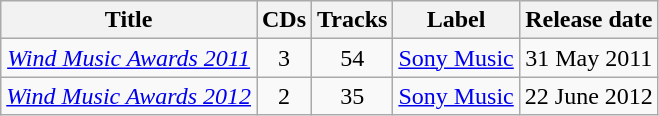<table class="wikitable sortable" style="text-align:center">
<tr>
<th>Title</th>
<th class="unsortable">CDs</th>
<th>Tracks</th>
<th>Label</th>
<th>Release date</th>
</tr>
<tr>
<td><em><a href='#'>Wind Music Awards 2011</a></em></td>
<td>3</td>
<td>54</td>
<td><a href='#'>Sony Music</a></td>
<td>31 May 2011</td>
</tr>
<tr>
<td><em><a href='#'>Wind Music Awards 2012</a></em></td>
<td>2</td>
<td>35</td>
<td><a href='#'>Sony Music</a></td>
<td>22 June 2012</td>
</tr>
</table>
